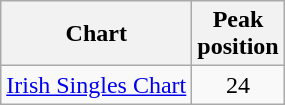<table class="wikitable sortable">
<tr>
<th>Chart</th>
<th>Peak<br>position</th>
</tr>
<tr>
<td><a href='#'>Irish Singles Chart</a></td>
<td align="center">24</td>
</tr>
</table>
